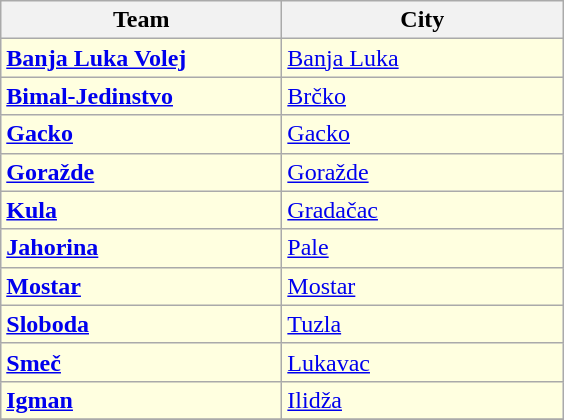<table class="wikitable sortable">
<tr>
<th width=180>Team</th>
<th width=180>City</th>
</tr>
<tr bgcolor=ffffe0>
<td><strong><a href='#'>Banja Luka Volej</a></strong></td>
<td><a href='#'>Banja Luka</a></td>
</tr>
<tr bgcolor=ffffe0>
<td><strong><a href='#'>Bimal-Jedinstvo</a></strong></td>
<td><a href='#'>Brčko</a></td>
</tr>
<tr bgcolor=ffffe0>
<td><strong><a href='#'>Gacko</a></strong></td>
<td><a href='#'>Gacko</a></td>
</tr>
<tr bgcolor=ffffe0>
<td><strong><a href='#'>Goražde</a></strong></td>
<td><a href='#'>Goražde</a></td>
</tr>
<tr bgcolor=ffffe0>
<td><strong><a href='#'>Kula</a></strong></td>
<td><a href='#'>Gradačac</a></td>
</tr>
<tr bgcolor=ffffe0>
<td><strong><a href='#'>Jahorina</a></strong></td>
<td><a href='#'>Pale</a></td>
</tr>
<tr bgcolor=ffffe0>
<td><strong><a href='#'>Mostar</a></strong></td>
<td><a href='#'>Mostar</a></td>
</tr>
<tr bgcolor=ffffe0>
<td><strong><a href='#'>Sloboda</a></strong></td>
<td><a href='#'>Tuzla</a></td>
</tr>
<tr bgcolor=ffffe0>
<td><strong><a href='#'>Smeč</a></strong></td>
<td><a href='#'>Lukavac</a></td>
</tr>
<tr bgcolor=ffffe0>
<td><strong><a href='#'>Igman</a></strong></td>
<td><a href='#'>Ilidža</a></td>
</tr>
<tr>
</tr>
</table>
